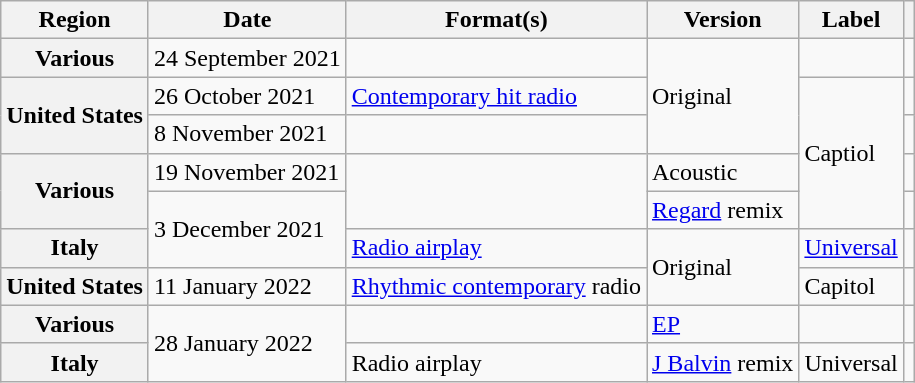<table class="wikitable plainrowheaders">
<tr>
<th scope="col">Region</th>
<th scope="col">Date</th>
<th scope="col">Format(s)</th>
<th scope="col">Version</th>
<th scope="col">Label</th>
<th scope="col"></th>
</tr>
<tr>
<th scope="row">Various</th>
<td>24 September 2021</td>
<td></td>
<td rowspan="3">Original</td>
<td></td>
<td style="text-align:center;"></td>
</tr>
<tr>
<th scope="row" rowspan="2">United States</th>
<td>26 October 2021</td>
<td><a href='#'>Contemporary hit radio</a></td>
<td rowspan="4">Captiol</td>
<td style="text-align:center;"></td>
</tr>
<tr>
<td>8 November 2021</td>
<td></td>
<td style="text-align:center;"></td>
</tr>
<tr>
<th scope="row" rowspan="2">Various</th>
<td>19 November 2021</td>
<td rowspan="2"></td>
<td>Acoustic</td>
<td style="text-align:center;"></td>
</tr>
<tr>
<td rowspan="2">3 December 2021</td>
<td><a href='#'>Regard</a> remix</td>
<td style="text-align:center;"></td>
</tr>
<tr>
<th scope="row">Italy</th>
<td><a href='#'>Radio airplay</a></td>
<td rowspan="2">Original</td>
<td><a href='#'>Universal</a></td>
<td style="text-align:center;"></td>
</tr>
<tr>
<th scope="row">United States</th>
<td>11 January 2022</td>
<td><a href='#'>Rhythmic contemporary</a> radio</td>
<td>Capitol</td>
<td style="text-align:center;"></td>
</tr>
<tr>
<th scope="row">Various</th>
<td rowspan="2">28 January 2022</td>
<td></td>
<td><a href='#'>EP</a></td>
<td></td>
<td style="text-align:center;"></td>
</tr>
<tr>
<th scope="row">Italy</th>
<td>Radio airplay</td>
<td><a href='#'>J Balvin</a> remix</td>
<td>Universal</td>
<td style="text-align:center;"></td>
</tr>
</table>
